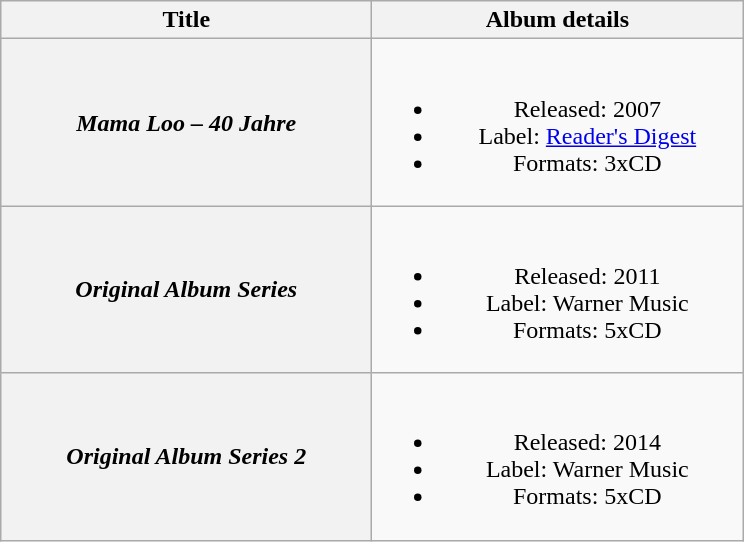<table class="wikitable plainrowheaders" style="text-align:center;">
<tr>
<th scope="col" style="width:15em;">Title</th>
<th scope="col" style="width:15em;">Album details</th>
</tr>
<tr>
<th scope="row"><em>Mama Loo – 40 Jahre</em></th>
<td><br><ul><li>Released: 2007</li><li>Label: <a href='#'>Reader's Digest</a></li><li>Formats: 3xCD</li></ul></td>
</tr>
<tr>
<th scope="row"><em>Original Album Series</em></th>
<td><br><ul><li>Released: 2011</li><li>Label: Warner Music</li><li>Formats: 5xCD</li></ul></td>
</tr>
<tr>
<th scope="row"><em>Original Album Series 2</em></th>
<td><br><ul><li>Released: 2014</li><li>Label: Warner Music</li><li>Formats: 5xCD</li></ul></td>
</tr>
</table>
